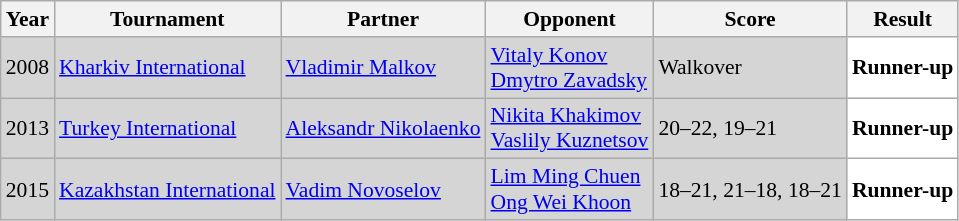<table class="sortable wikitable" style="font-size: 90%;">
<tr>
<th>Year</th>
<th>Tournament</th>
<th>Partner</th>
<th>Opponent</th>
<th>Score</th>
<th>Result</th>
</tr>
<tr style="background:#D5D5D5">
<td align="center">2008</td>
<td align="left"><a href='#'>Kharkiv International</a></td>
<td align="left"> <a href='#'>Vladimir Malkov</a></td>
<td align="left"> <a href='#'>Vitaly Konov</a><br> <a href='#'>Dmytro Zavadsky</a></td>
<td align="left">Walkover</td>
<td style="text-align:left; background:white"> <strong>Runner-up</strong></td>
</tr>
<tr style="background:#D5D5D5">
<td align="center">2013</td>
<td align="left"><a href='#'>Turkey International</a></td>
<td align="left"> <a href='#'>Aleksandr Nikolaenko</a></td>
<td align="left"> <a href='#'>Nikita Khakimov</a><br> <a href='#'>Vaslily Kuznetsov</a></td>
<td align="left">20–22, 19–21</td>
<td style="text-align:left; background:white"> <strong>Runner-up</strong></td>
</tr>
<tr style="background:#D5D5D5">
<td align="center">2015</td>
<td align="left"><a href='#'>Kazakhstan International</a></td>
<td align="left"> <a href='#'>Vadim Novoselov</a></td>
<td align="left"> <a href='#'>Lim Ming Chuen</a><br> <a href='#'>Ong Wei Khoon</a></td>
<td align="left">18–21, 21–18, 18–21</td>
<td style="text-align:left; background:white"> <strong>Runner-up</strong></td>
</tr>
</table>
